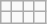<table class="wikitable">
<tr>
<td></td>
<td></td>
<td></td>
<td></td>
</tr>
<tr>
<td></td>
<td></td>
<td></td>
<td></td>
</tr>
</table>
